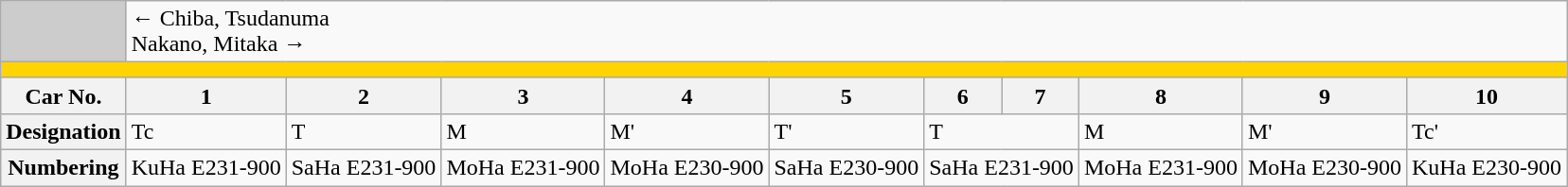<table class="wikitable">
<tr>
<td style="background-color:#ccc;"> </td>
<td colspan="10"><div>← Chiba, Tsudanuma</div><div>Nakano, Mitaka →</div></td>
</tr>
<tr style="line-height: 10px; background-color: #FFD400;">
<td colspan="11" style="padding:0; border:0;"> </td>
</tr>
<tr>
<th>Car No.</th>
<th>1</th>
<th>2</th>
<th>3</th>
<th>4</th>
<th>5</th>
<th>6</th>
<th>7</th>
<th>8</th>
<th>9</th>
<th>10</th>
</tr>
<tr>
<th>Designation</th>
<td>Tc</td>
<td>T</td>
<td>M</td>
<td>M'</td>
<td>T'</td>
<td colspan="2">T</td>
<td>M</td>
<td>M'</td>
<td>Tc'</td>
</tr>
<tr>
<th>Numbering</th>
<td>KuHa E231-900</td>
<td>SaHa E231-900</td>
<td>MoHa E231-900</td>
<td>MoHa E230-900</td>
<td>SaHa E230-900</td>
<td colspan="2">SaHa E231-900</td>
<td>MoHa E231-900</td>
<td>MoHa E230-900</td>
<td>KuHa E230-900</td>
</tr>
</table>
